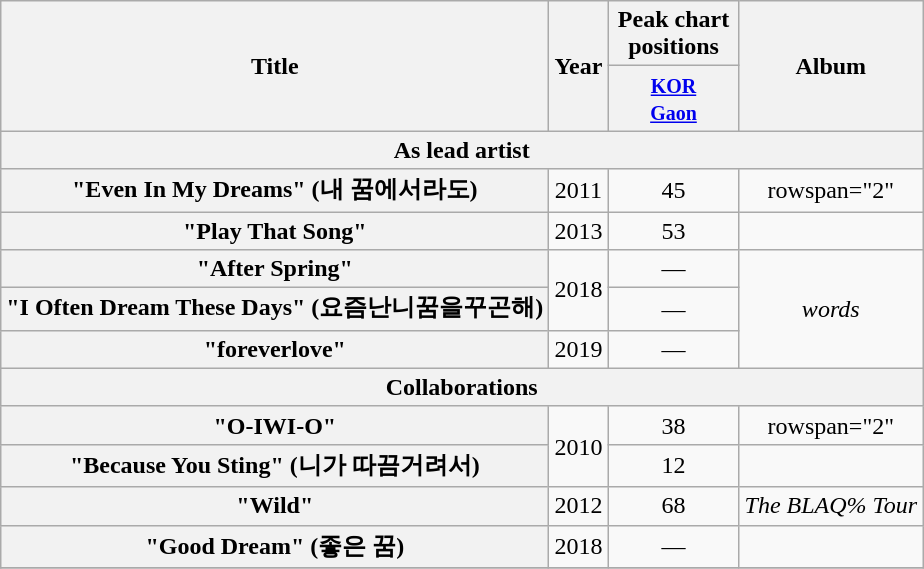<table class="wikitable plainrowheaders" style="text-align:center;">
<tr>
<th rowspan="2" scope="col">Title</th>
<th rowspan="2" scope="col">Year</th>
<th colspan="1" scope="col" style="width:5em;">Peak chart positions</th>
<th rowspan="2" scope="col">Album</th>
</tr>
<tr>
<th><small><a href='#'>KOR<br>Gaon</a></small><br></th>
</tr>
<tr>
<th colspan="4">As lead artist</th>
</tr>
<tr>
<th scope="row">"Even In My Dreams" (내 꿈에서라도)</th>
<td>2011</td>
<td>45</td>
<td>rowspan="2" </td>
</tr>
<tr>
<th scope="row">"Play That Song"</th>
<td>2013</td>
<td>53</td>
</tr>
<tr>
<th scope="row">"After Spring"</th>
<td rowspan="2">2018</td>
<td>—</td>
<td rowspan="3"><em>words</em></td>
</tr>
<tr>
<th scope="row">"I Often Dream These Days" (요즘난니꿈을꾸곤해)</th>
<td>—</td>
</tr>
<tr>
<th scope="row">"foreverlove"</th>
<td>2019</td>
<td>—</td>
</tr>
<tr>
<th colspan="4">Collaborations</th>
</tr>
<tr>
<th scope="row">"O-IWI-O"<br></th>
<td rowspan="2">2010</td>
<td>38</td>
<td>rowspan="2" </td>
</tr>
<tr>
<th scope="row">"Because You Sting" (니가 따끔거려서)<br></th>
<td>12</td>
</tr>
<tr>
<th scope="row">"Wild"<br></th>
<td>2012</td>
<td>68</td>
<td><em>The BLAQ% Tour</em></td>
</tr>
<tr>
<th scope="row">"Good Dream" (좋은 꿈)<br></th>
<td>2018</td>
<td>—</td>
<td></td>
</tr>
<tr>
</tr>
</table>
